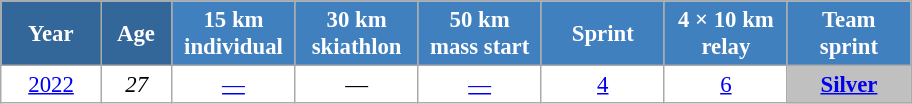<table class="wikitable" style="font-size:95%; text-align:center; border:grey solid 1px; border-collapse:collapse; background:#ffffff;">
<tr>
<th style="background-color:#369; color:white; width:60px;"> Year </th>
<th style="background-color:#369; color:white; width:40px;"> Age </th>
<th style="background-color:#4180be; color:white; width:75px;"> 15 km <br> individual </th>
<th style="background-color:#4180be; color:white; width:75px;"> 30 km <br> skiathlon </th>
<th style="background-color:#4180be; color:white; width:75px;"> 50 km <br> mass start </th>
<th style="background-color:#4180be; color:white; width:75px;"> Sprint </th>
<th style="background-color:#4180be; color:white; width:75px;"> 4 × 10 km <br> relay </th>
<th style="background-color:#4180be; color:white; width:75px;"> Team <br> sprint </th>
</tr>
<tr>
<td><a href='#'>2022</a></td>
<td><em>27</em></td>
<td><a href='#'>—</a></td>
<td>—</td>
<td><a href='#'>—</a></td>
<td><a href='#'>4</a></td>
<td><a href='#'>6</a></td>
<td style="background:silver;"><a href='#'><strong>Silver</strong></a></td>
</tr>
</table>
